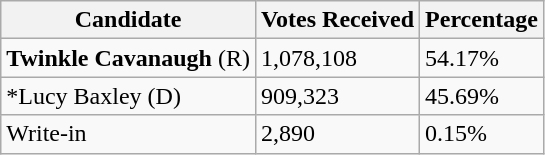<table class="wikitable">
<tr>
<th>Candidate</th>
<th>Votes Received</th>
<th>Percentage</th>
</tr>
<tr>
<td><strong>Twinkle Cavanaugh</strong> (R)</td>
<td>1,078,108</td>
<td>54.17%</td>
</tr>
<tr>
<td>*Lucy Baxley (D)</td>
<td>909,323</td>
<td>45.69%</td>
</tr>
<tr>
<td>Write-in</td>
<td>2,890</td>
<td>0.15%</td>
</tr>
</table>
